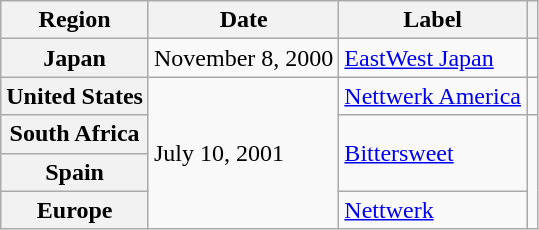<table class="wikitable plainrowheaders">
<tr>
<th scope="col">Region</th>
<th scope="col">Date</th>
<th scope="col">Label</th>
<th scope="col"></th>
</tr>
<tr>
<th scope="row">Japan</th>
<td>November 8, 2000</td>
<td><a href='#'>EastWest Japan</a></td>
<td></td>
</tr>
<tr>
<th scope="row">United States</th>
<td rowspan="4">July 10, 2001</td>
<td><a href='#'>Nettwerk America</a></td>
<td></td>
</tr>
<tr>
<th scope="row">South Africa</th>
<td rowspan="2"><a href='#'>Bittersweet</a></td>
<td rowspan="3"></td>
</tr>
<tr>
<th scope="row">Spain</th>
</tr>
<tr>
<th scope="row">Europe</th>
<td><a href='#'>Nettwerk</a></td>
</tr>
</table>
